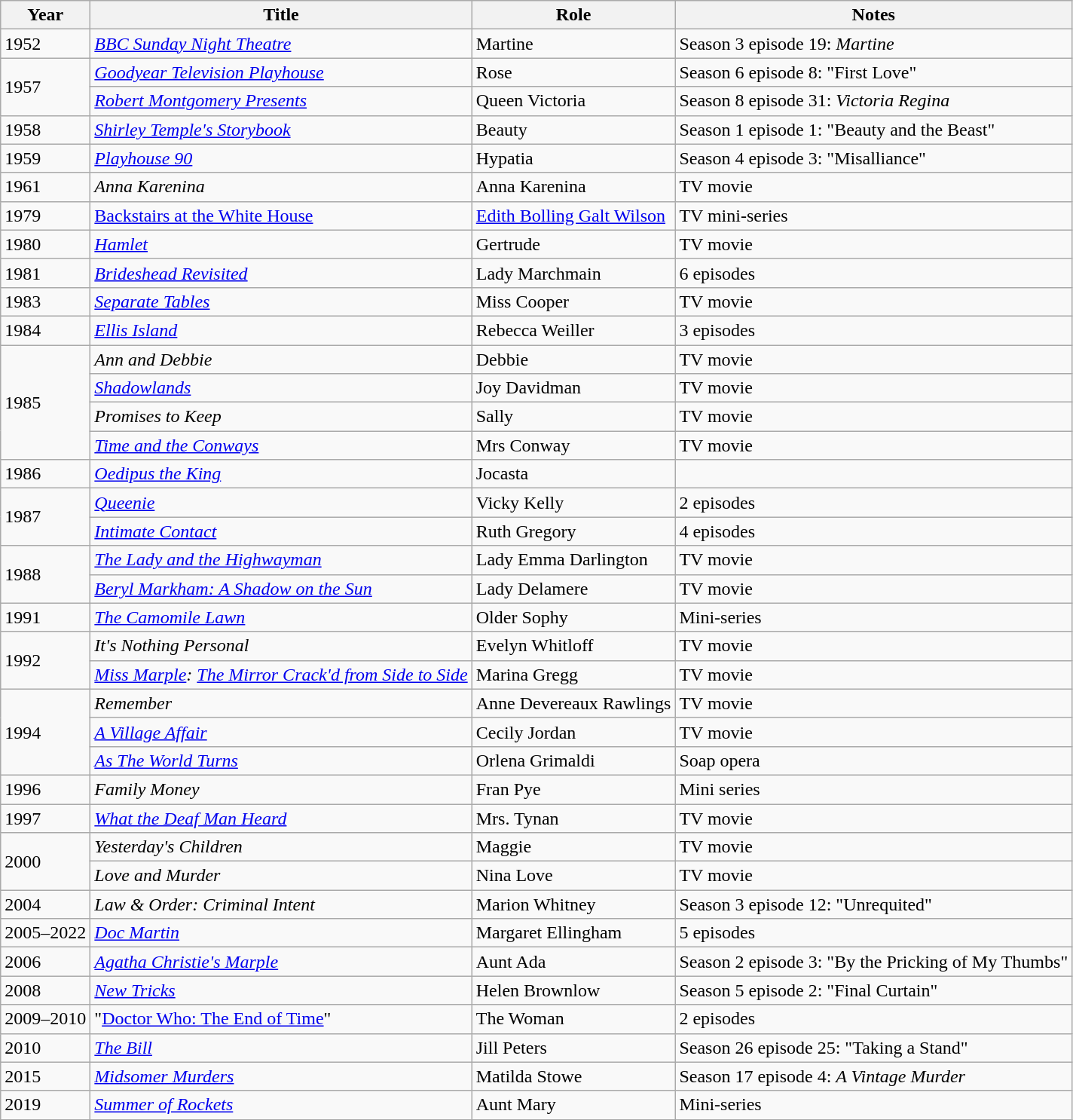<table class="wikitable sortable">
<tr>
<th>Year</th>
<th>Title</th>
<th>Role</th>
<th>Notes</th>
</tr>
<tr>
<td>1952</td>
<td><em><a href='#'>BBC Sunday Night Theatre</a></em></td>
<td>Martine</td>
<td>Season 3 episode 19: <em>Martine</em></td>
</tr>
<tr>
<td rowspan=2>1957</td>
<td><em><a href='#'>Goodyear Television Playhouse</a></em></td>
<td>Rose</td>
<td>Season 6 episode 8: "First Love"</td>
</tr>
<tr>
<td><em><a href='#'>Robert Montgomery Presents</a></em></td>
<td>Queen Victoria</td>
<td>Season 8 episode 31: <em>Victoria Regina</em></td>
</tr>
<tr>
<td>1958</td>
<td><em><a href='#'>Shirley Temple's Storybook</a></em></td>
<td>Beauty</td>
<td>Season 1 episode 1: "Beauty and the Beast"</td>
</tr>
<tr>
<td>1959</td>
<td><em><a href='#'>Playhouse 90</a></em></td>
<td>Hypatia</td>
<td>Season 4 episode 3: "Misalliance"</td>
</tr>
<tr>
<td>1961</td>
<td><em>Anna Karenina</em></td>
<td>Anna Karenina</td>
<td>TV movie</td>
</tr>
<tr>
<td>1979</td>
<td><a href='#'>Backstairs at the White House</a></td>
<td><a href='#'>Edith Bolling Galt Wilson</a></td>
<td>TV mini-series</td>
</tr>
<tr>
<td>1980</td>
<td><em><a href='#'>Hamlet</a></em></td>
<td>Gertrude</td>
<td>TV movie</td>
</tr>
<tr>
<td>1981</td>
<td><em><a href='#'>Brideshead Revisited</a></em></td>
<td>Lady Marchmain</td>
<td>6 episodes</td>
</tr>
<tr>
<td>1983</td>
<td><em><a href='#'>Separate Tables</a></em></td>
<td>Miss Cooper</td>
<td>TV movie</td>
</tr>
<tr>
<td>1984</td>
<td><em><a href='#'>Ellis Island</a></em></td>
<td>Rebecca Weiller</td>
<td>3 episodes</td>
</tr>
<tr>
<td rowspan=4>1985</td>
<td><em>Ann and Debbie</em></td>
<td>Debbie</td>
<td>TV movie</td>
</tr>
<tr>
<td><em><a href='#'>Shadowlands</a></em></td>
<td>Joy Davidman</td>
<td>TV movie</td>
</tr>
<tr>
<td><em>Promises to Keep</em></td>
<td>Sally</td>
<td>TV movie</td>
</tr>
<tr>
<td><em><a href='#'>Time and the Conways</a></em></td>
<td>Mrs Conway</td>
<td>TV movie</td>
</tr>
<tr>
<td>1986</td>
<td><em><a href='#'>Oedipus the King</a></em></td>
<td>Jocasta</td>
<td></td>
</tr>
<tr>
<td rowspan=2>1987</td>
<td><em><a href='#'>Queenie</a></em></td>
<td>Vicky Kelly</td>
<td>2 episodes</td>
</tr>
<tr>
<td><em><a href='#'>Intimate Contact</a></em></td>
<td>Ruth Gregory</td>
<td>4 episodes</td>
</tr>
<tr>
<td rowspan=2>1988</td>
<td><em><a href='#'>The Lady and the Highwayman</a></em></td>
<td>Lady Emma Darlington</td>
<td>TV movie</td>
</tr>
<tr>
<td><em><a href='#'>Beryl Markham: A Shadow on the Sun</a></em></td>
<td>Lady Delamere</td>
<td>TV movie</td>
</tr>
<tr>
<td>1991</td>
<td><em><a href='#'>The Camomile Lawn</a></em></td>
<td>Older Sophy</td>
<td>Mini-series</td>
</tr>
<tr>
<td rowspan=2>1992</td>
<td><em>It's Nothing Personal</em></td>
<td>Evelyn Whitloff</td>
<td>TV movie</td>
</tr>
<tr>
<td><em><a href='#'>Miss Marple</a>: <a href='#'>The Mirror Crack'd from Side to Side</a></em></td>
<td>Marina Gregg</td>
<td>TV movie</td>
</tr>
<tr>
<td rowspan=3>1994</td>
<td><em>Remember</em></td>
<td>Anne Devereaux Rawlings</td>
<td>TV movie</td>
</tr>
<tr>
<td><em><a href='#'>A Village Affair</a></em></td>
<td>Cecily Jordan</td>
<td>TV movie</td>
</tr>
<tr>
<td><em><a href='#'>As The World Turns</a></em></td>
<td>Orlena Grimaldi</td>
<td>Soap opera</td>
</tr>
<tr>
<td>1996</td>
<td><em>Family Money</em></td>
<td>Fran Pye</td>
<td>Mini series</td>
</tr>
<tr ->
<td>1997</td>
<td><em><a href='#'>What the Deaf Man Heard</a></em></td>
<td>Mrs. Tynan</td>
<td>TV movie</td>
</tr>
<tr>
<td rowspan=2>2000</td>
<td><em>Yesterday's Children</em></td>
<td>Maggie</td>
<td>TV movie</td>
</tr>
<tr>
<td><em>Love and Murder</em></td>
<td>Nina Love</td>
<td>TV movie</td>
</tr>
<tr>
<td>2004</td>
<td><em>Law & Order: Criminal Intent</em></td>
<td>Marion Whitney</td>
<td>Season 3 episode 12: "Unrequited"</td>
</tr>
<tr>
<td>2005–2022</td>
<td><em><a href='#'>Doc Martin</a></em></td>
<td>Margaret Ellingham</td>
<td>5 episodes</td>
</tr>
<tr>
<td>2006</td>
<td><em><a href='#'>Agatha Christie's Marple</a></em></td>
<td>Aunt Ada</td>
<td>Season 2 episode 3: "By the Pricking of My Thumbs"</td>
</tr>
<tr>
<td>2008</td>
<td><em><a href='#'>New Tricks</a></em></td>
<td>Helen Brownlow</td>
<td>Season 5 episode 2: "Final Curtain"</td>
</tr>
<tr>
<td>2009–2010</td>
<td>"<a href='#'>Doctor Who: The End of Time</a>"</td>
<td>The Woman</td>
<td>2 episodes</td>
</tr>
<tr>
<td>2010</td>
<td><em><a href='#'>The Bill</a></em></td>
<td>Jill Peters</td>
<td>Season 26 episode 25: "Taking a Stand"</td>
</tr>
<tr>
<td>2015</td>
<td><em><a href='#'>Midsomer Murders</a></em></td>
<td>Matilda Stowe</td>
<td>Season 17 episode 4: <em>A Vintage Murder</em></td>
</tr>
<tr>
<td>2019</td>
<td><em><a href='#'>Summer of Rockets</a></em></td>
<td>Aunt Mary</td>
<td>Mini-series</td>
</tr>
<tr>
</tr>
</table>
